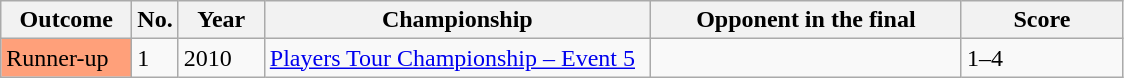<table class="sortable wikitable">
<tr>
<th width="80">Outcome</th>
<th width="20">No.</th>
<th width="50">Year</th>
<th width="250">Championship</th>
<th width="200">Opponent in the final</th>
<th width="100">Score</th>
</tr>
<tr>
<td style="background:#ffa07a;">Runner-up</td>
<td>1</td>
<td>2010</td>
<td><a href='#'>Players Tour Championship – Event 5</a></td>
<td> </td>
<td>1–4</td>
</tr>
</table>
